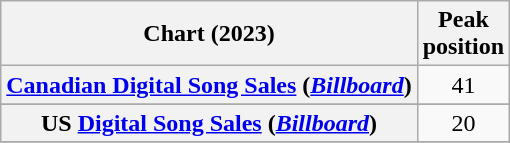<table class="wikitable sortable plainrowheaders" style="text-align:center;">
<tr>
<th scope="col">Chart (2023)</th>
<th scope="col">Peak<br>position</th>
</tr>
<tr>
<th scope="row"><a href='#'>Canadian Digital Song Sales</a> (<em><a href='#'>Billboard</a></em>)</th>
<td>41</td>
</tr>
<tr>
</tr>
<tr>
</tr>
<tr>
<th scope="row">US <a href='#'>Digital Song Sales</a> (<em><a href='#'>Billboard</a></em>)</th>
<td>20</td>
</tr>
<tr>
</tr>
</table>
